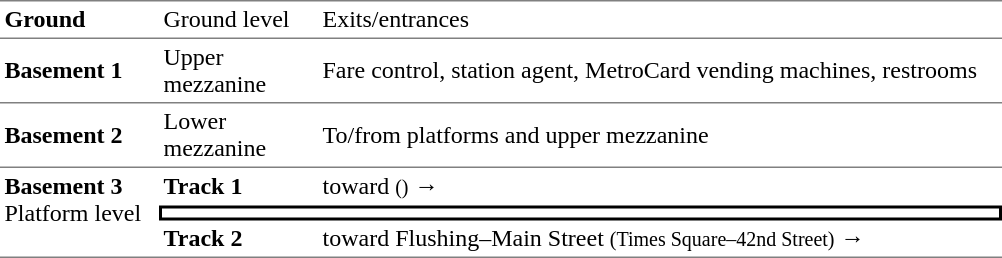<table border=0 cellspacing=0 cellpadding=3>
<tr>
<td style="border-top:solid 1px gray;border-bottom:solid 1px gray;" width=100><strong>Ground</strong></td>
<td style="border-top:solid 1px gray;border-bottom:solid 1px gray;" width=100>Ground level</td>
<td style="border-top:solid 1px gray;border-bottom:solid 1px gray;" width=450>Exits/entrances</td>
</tr>
<tr>
<td style="border-bottom:solid 1px gray;"><strong>Basement 1</strong></td>
<td style="border-bottom:solid 1px gray;">Upper mezzanine</td>
<td style="border-bottom:solid 1px gray;">Fare control, station agent, MetroCard vending machines, restrooms<br></td>
</tr>
<tr>
<td style="border-bottom:solid 1px gray;"><strong>Basement 2</strong></td>
<td style="border-bottom:solid 1px gray;">Lower mezzanine</td>
<td style="border-bottom:solid 1px gray;">To/from platforms and upper mezzanine</td>
</tr>
<tr>
<td style="border-bottom:solid 1px gray;" rowspan=3 valign=top><strong>Basement 3</strong><br>Platform level</td>
<td style="border-bottom:solid 1px white;"><span><strong>Track 1</strong></span></td>
<td style="border-bottom:solid 1px white;"> toward  <small>()</small> →</td>
</tr>
<tr>
<td style="border-top:solid 2px black;border-right:solid 2px black;border-left:solid 2px black;border-bottom:solid 2px black;text-align:center;" colspan=2></td>
</tr>
<tr>
<td style="border-bottom:solid 1px gray;"><span><strong>Track 2</strong></span></td>
<td style="border-bottom:solid 1px gray;"> toward Flushing–Main Street <small>(Times Square–42nd Street)</small> →</td>
</tr>
</table>
